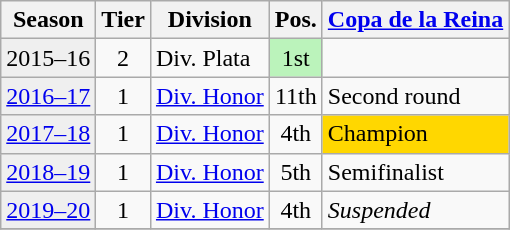<table class="wikitable">
<tr>
<th>Season</th>
<th>Tier</th>
<th>Division</th>
<th>Pos.</th>
<th><a href='#'>Copa de la Reina</a></th>
</tr>
<tr>
<td style="background:#efefef;">2015–16</td>
<td align="center">2</td>
<td>Div. Plata</td>
<td align="center" bgcolor=#BBF3BB>1st</td>
<td></td>
</tr>
<tr>
<td style="background:#efefef;"><a href='#'>2016–17</a></td>
<td align="center">1</td>
<td><a href='#'>Div. Honor</a></td>
<td align="center">11th</td>
<td>Second round</td>
</tr>
<tr>
<td style="background:#efefef;"><a href='#'>2017–18</a></td>
<td align="center">1</td>
<td><a href='#'>Div. Honor</a></td>
<td align="center">4th</td>
<td bgcolor=gold>Champion</td>
</tr>
<tr>
<td style="background:#efefef;"><a href='#'>2018–19</a></td>
<td align="center">1</td>
<td><a href='#'>Div. Honor</a></td>
<td align=center>5th</td>
<td>Semifinalist</td>
</tr>
<tr>
<td style="background:#efefef;"><a href='#'>2019–20</a></td>
<td align="center">1</td>
<td><a href='#'>Div. Honor</a></td>
<td align=center>4th</td>
<td><em>Suspended</em></td>
</tr>
<tr>
</tr>
</table>
